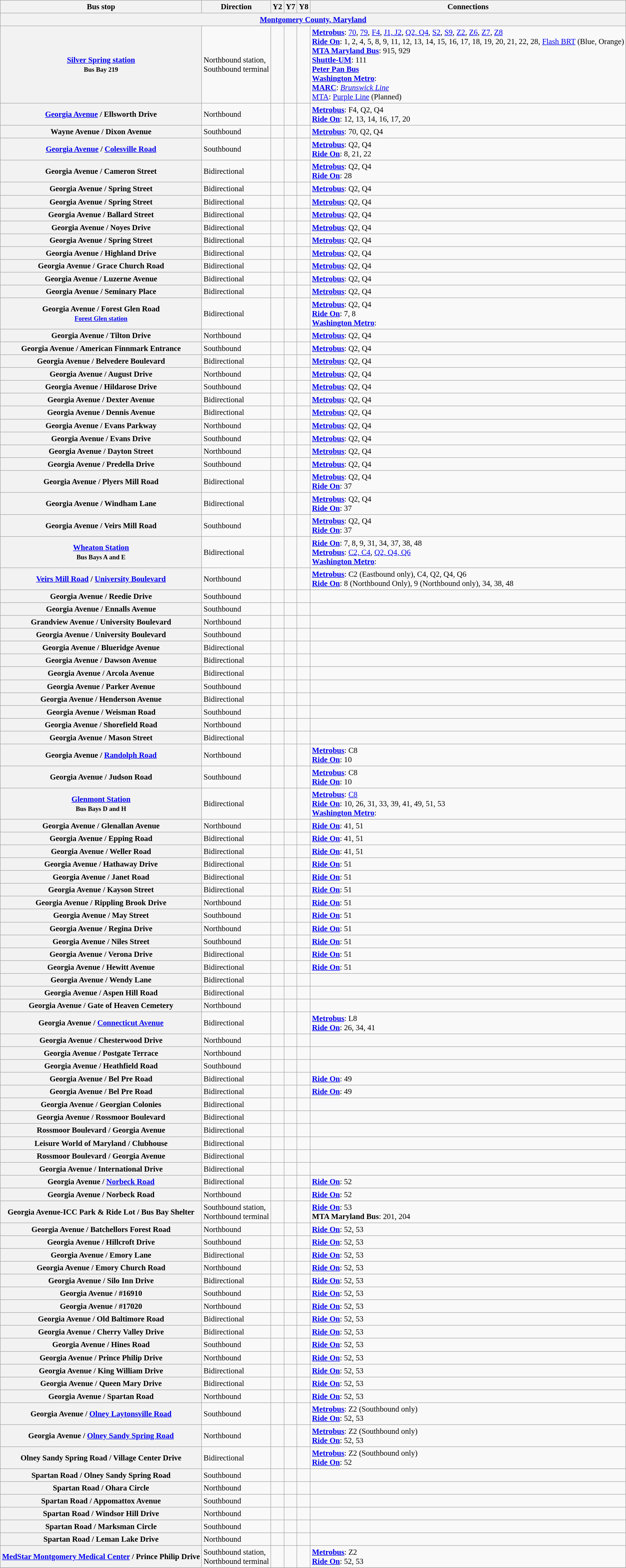<table class="wikitable collapsible collapsed" style="font-size: 95%;">
<tr>
<th>Bus stop</th>
<th>Direction</th>
<th>Y2</th>
<th>Y7</th>
<th>Y8</th>
<th>Connections</th>
</tr>
<tr>
<th colspan="10"><a href='#'>Montgomery County, Maryland</a></th>
</tr>
<tr>
<th><a href='#'>Silver Spring station</a><br><small>Bus Bay 219</small></th>
<td>Northbound station,<br>Southbound terminal</td>
<td></td>
<td></td>
<td></td>
<td> <strong><a href='#'>Metrobus</a></strong>: <a href='#'>70</a>, <a href='#'>79</a>, <a href='#'>F4</a>, <a href='#'>J1, J2</a>, <a href='#'>Q2, Q4</a>, <a href='#'>S2</a>, <a href='#'>S9</a>, <a href='#'>Z2</a>, <a href='#'>Z6</a>, <a href='#'>Z7</a>, <a href='#'>Z8</a><br> <strong><a href='#'>Ride On</a></strong>: 1, 2, 4, 5, 8, 9, 11, 12, 13, 14, 15, 16, 17, 18, 19, 20, 21, 22, 28, <a href='#'>Flash BRT</a> (Blue, Orange)<br> <strong><a href='#'>MTA Maryland Bus</a></strong>: 915, 929<br> <strong><a href='#'>Shuttle-UM</a></strong>: 111<br> <strong><a href='#'>Peter Pan Bus</a></strong><br> <strong><a href='#'>Washington Metro</a></strong>: <br> <strong><a href='#'>MARC</a></strong>: <em><a href='#'>Brunswick Line</a></em><br> <a href='#'>MTA</a>: <a href='#'>Purple Line</a> (Planned)</td>
</tr>
<tr>
<th><a href='#'>Georgia Avenue</a> / Ellsworth Drive</th>
<td>Northbound</td>
<td></td>
<td></td>
<td></td>
<td> <strong><a href='#'>Metrobus</a></strong>: F4, Q2, Q4<br> <strong><a href='#'>Ride On</a></strong>: 12, 13, 14, 16, 17, 20</td>
</tr>
<tr>
<th>Wayne Avenue / Dixon Avenue</th>
<td>Southbound</td>
<td></td>
<td></td>
<td></td>
<td> <strong><a href='#'>Metrobus</a></strong>: 70, Q2, Q4</td>
</tr>
<tr>
<th><a href='#'>Georgia Avenue</a> / <a href='#'>Colesville Road</a></th>
<td>Southbound</td>
<td></td>
<td></td>
<td></td>
<td> <strong><a href='#'>Metrobus</a></strong>: Q2, Q4<br> <strong><a href='#'>Ride On</a></strong>: 8, 21, 22</td>
</tr>
<tr>
<th>Georgia Avenue / Cameron Street</th>
<td>Bidirectional</td>
<td></td>
<td></td>
<td></td>
<td> <strong><a href='#'>Metrobus</a></strong>: Q2, Q4<br> <strong><a href='#'>Ride On</a></strong>: 28</td>
</tr>
<tr>
<th>Georgia Avenue / Spring Street</th>
<td>Bidirectional</td>
<td></td>
<td></td>
<td></td>
<td> <strong><a href='#'>Metrobus</a></strong>: Q2, Q4</td>
</tr>
<tr>
<th>Georgia Avenue / Spring Street</th>
<td>Bidirectional</td>
<td></td>
<td></td>
<td></td>
<td> <strong><a href='#'>Metrobus</a></strong>: Q2, Q4</td>
</tr>
<tr>
<th>Georgia Avenue / Ballard Street</th>
<td>Bidirectional</td>
<td></td>
<td></td>
<td></td>
<td> <strong><a href='#'>Metrobus</a></strong>: Q2, Q4</td>
</tr>
<tr>
<th>Georgia Avenue / Noyes Drive</th>
<td>Bidirectional</td>
<td></td>
<td></td>
<td></td>
<td> <strong><a href='#'>Metrobus</a></strong>: Q2, Q4</td>
</tr>
<tr>
<th>Georgia Avenue / Spring Street</th>
<td>Bidirectional</td>
<td></td>
<td></td>
<td></td>
<td> <strong><a href='#'>Metrobus</a></strong>: Q2, Q4</td>
</tr>
<tr>
<th>Georgia Avenue / Highland Drive</th>
<td>Bidirectional</td>
<td></td>
<td></td>
<td></td>
<td> <strong><a href='#'>Metrobus</a></strong>: Q2, Q4</td>
</tr>
<tr>
<th>Georgia Avenue / Grace Church Road</th>
<td>Bidirectional</td>
<td></td>
<td></td>
<td></td>
<td> <strong><a href='#'>Metrobus</a></strong>: Q2, Q4</td>
</tr>
<tr>
<th>Georgia Avenue / Luzerne Avenue</th>
<td>Bidirectional</td>
<td></td>
<td></td>
<td></td>
<td> <strong><a href='#'>Metrobus</a></strong>: Q2, Q4</td>
</tr>
<tr>
<th>Georgia Avenue / Seminary Place</th>
<td>Bidirectional</td>
<td></td>
<td></td>
<td></td>
<td> <strong><a href='#'>Metrobus</a></strong>: Q2, Q4</td>
</tr>
<tr>
<th>Georgia Avenue / Forest Glen Road<br><small><a href='#'>Forest Glen station</a></small></th>
<td>Bidirectional</td>
<td></td>
<td></td>
<td></td>
<td> <strong><a href='#'>Metrobus</a></strong>: Q2, Q4<br> <strong><a href='#'>Ride On</a></strong>: 7, 8<br> <strong><a href='#'>Washington Metro</a></strong>: </td>
</tr>
<tr>
<th>Georgia Avenue / Tilton Drive</th>
<td>Northbound</td>
<td></td>
<td></td>
<td></td>
<td> <strong><a href='#'>Metrobus</a></strong>: Q2, Q4</td>
</tr>
<tr>
<th>Georgia Avenue / American Finnmark Entrance</th>
<td>Southbound</td>
<td></td>
<td></td>
<td></td>
<td> <strong><a href='#'>Metrobus</a></strong>: Q2, Q4</td>
</tr>
<tr>
<th>Georgia Avenue / Belvedere Boulevard</th>
<td>Bidirectional</td>
<td></td>
<td></td>
<td></td>
<td> <strong><a href='#'>Metrobus</a></strong>: Q2, Q4</td>
</tr>
<tr>
<th>Georgia Avenue / August Drive</th>
<td>Northbound</td>
<td></td>
<td></td>
<td></td>
<td> <strong><a href='#'>Metrobus</a></strong>: Q2, Q4</td>
</tr>
<tr>
<th>Georgia Avenue / Hildarose Drive</th>
<td>Southbound</td>
<td></td>
<td></td>
<td></td>
<td> <strong><a href='#'>Metrobus</a></strong>: Q2, Q4</td>
</tr>
<tr>
<th>Georgia Avenue / Dexter Avenue</th>
<td>Bidirectional</td>
<td></td>
<td></td>
<td></td>
<td> <strong><a href='#'>Metrobus</a></strong>: Q2, Q4</td>
</tr>
<tr>
<th>Georgia Avenue / Dennis Avenue</th>
<td>Bidirectional</td>
<td></td>
<td></td>
<td></td>
<td> <strong><a href='#'>Metrobus</a></strong>: Q2, Q4</td>
</tr>
<tr>
<th>Georgia Avenue / Evans Parkway</th>
<td>Northbound</td>
<td></td>
<td></td>
<td></td>
<td> <strong><a href='#'>Metrobus</a></strong>: Q2, Q4</td>
</tr>
<tr>
<th>Georgia Avenue / Evans Drive</th>
<td>Southbound</td>
<td></td>
<td></td>
<td></td>
<td> <strong><a href='#'>Metrobus</a></strong>: Q2, Q4</td>
</tr>
<tr>
<th>Georgia Avenue / Dayton Street</th>
<td>Northbound</td>
<td></td>
<td></td>
<td></td>
<td> <strong><a href='#'>Metrobus</a></strong>: Q2, Q4</td>
</tr>
<tr>
<th>Georgia Avenue / Predella Drive</th>
<td>Southbound</td>
<td></td>
<td></td>
<td></td>
<td> <strong><a href='#'>Metrobus</a></strong>: Q2, Q4</td>
</tr>
<tr>
<th>Georgia Avenue / Plyers Mill Road</th>
<td>Bidirectional</td>
<td></td>
<td></td>
<td></td>
<td> <strong><a href='#'>Metrobus</a></strong>: Q2, Q4<br> <strong><a href='#'>Ride On</a></strong>: 37</td>
</tr>
<tr>
<th>Georgia Avenue / Windham Lane</th>
<td>Bidirectional</td>
<td></td>
<td></td>
<td></td>
<td> <strong><a href='#'>Metrobus</a></strong>: Q2, Q4<br> <strong><a href='#'>Ride On</a></strong>: 37</td>
</tr>
<tr>
<th>Georgia Avenue / Veirs Mill Road</th>
<td>Southbound</td>
<td></td>
<td></td>
<td></td>
<td> <strong><a href='#'>Metrobus</a></strong>: Q2, Q4<br> <strong><a href='#'>Ride On</a></strong>: 37</td>
</tr>
<tr>
<th><a href='#'>Wheaton Station</a><br><small>Bus Bays A and E</small></th>
<td>Bidirectional</td>
<td></td>
<td></td>
<td></td>
<td> <strong><a href='#'>Ride On</a></strong>: 7, 8, 9, 31, 34, 37, 38, 48<br> <strong><a href='#'>Metrobus</a></strong>: <a href='#'>C2, C4</a>, <a href='#'>Q2, Q4, Q6</a><br> <strong><a href='#'>Washington Metro</a></strong>: </td>
</tr>
<tr>
<th><a href='#'>Veirs Mill Road</a> / <a href='#'>University Boulevard</a></th>
<td>Northbound</td>
<td></td>
<td></td>
<td></td>
<td> <strong><a href='#'>Metrobus</a></strong>: C2 (Eastbound only), C4, Q2, Q4, Q6<br> <strong><a href='#'>Ride On</a></strong>: 8 (Northbound Only), 9 (Northbound only), 34, 38, 48</td>
</tr>
<tr>
<th>Georgia Avenue / Reedie Drive</th>
<td>Southbound</td>
<td></td>
<td></td>
<td></td>
<td></td>
</tr>
<tr>
<th>Georgia Avenue / Ennalls Avenue</th>
<td>Southbound</td>
<td></td>
<td></td>
<td></td>
<td></td>
</tr>
<tr>
<th>Grandview Avenue / University Boulevard</th>
<td>Northbound</td>
<td></td>
<td></td>
<td></td>
<td></td>
</tr>
<tr>
<th>Georgia Avenue / University Boulevard</th>
<td>Southbound</td>
<td></td>
<td></td>
<td></td>
<td></td>
</tr>
<tr>
<th>Georgia Avenue / Blueridge Avenue</th>
<td>Bidirectional</td>
<td></td>
<td></td>
<td></td>
<td></td>
</tr>
<tr>
<th>Georgia Avenue / Dawson Avenue</th>
<td>Bidirectional</td>
<td></td>
<td></td>
<td></td>
<td></td>
</tr>
<tr>
<th>Georgia Avenue / Arcola Avenue</th>
<td>Bidirectional</td>
<td></td>
<td></td>
<td></td>
<td></td>
</tr>
<tr>
<th>Georgia Avenue / Parker Avenue</th>
<td>Southbound</td>
<td></td>
<td></td>
<td></td>
<td></td>
</tr>
<tr>
<th>Georgia Avenue / Henderson Avenue</th>
<td>Bidirectional</td>
<td></td>
<td></td>
<td></td>
<td></td>
</tr>
<tr>
<th>Georgia Avenue / Weisman Road</th>
<td>Southbound</td>
<td></td>
<td></td>
<td></td>
<td></td>
</tr>
<tr>
<th>Georgia Avenue / Shorefield Road</th>
<td>Northbound</td>
<td></td>
<td></td>
<td></td>
<td></td>
</tr>
<tr>
<th>Georgia Avenue / Mason Street</th>
<td>Bidirectional</td>
<td></td>
<td></td>
<td></td>
<td></td>
</tr>
<tr>
<th>Georgia Avenue / <a href='#'>Randolph Road</a></th>
<td>Northbound</td>
<td></td>
<td></td>
<td></td>
<td> <strong><a href='#'>Metrobus</a></strong>: C8<br> <strong><a href='#'>Ride On</a></strong>: 10</td>
</tr>
<tr>
<th>Georgia Avenue / Judson Road</th>
<td>Southbound</td>
<td></td>
<td></td>
<td></td>
<td> <strong><a href='#'>Metrobus</a></strong>: C8<br> <strong><a href='#'>Ride On</a></strong>: 10</td>
</tr>
<tr>
<th><a href='#'>Glenmont Station</a><br><small>Bus Bays D and H</small></th>
<td>Bidirectional</td>
<td></td>
<td></td>
<td></td>
<td> <strong><a href='#'>Metrobus</a></strong>: <a href='#'>C8</a><br> <strong><a href='#'>Ride On</a></strong>: 10, 26, 31, 33, 39, 41, 49, 51, 53<br> <strong><a href='#'>Washington Metro</a></strong>: </td>
</tr>
<tr>
<th>Georgia Avenue / Glenallan Avenue</th>
<td>Northbound</td>
<td></td>
<td></td>
<td></td>
<td> <strong><a href='#'>Ride On</a></strong>: 41, 51</td>
</tr>
<tr>
<th>Georgia Avenue / Epping Road</th>
<td>Bidirectional</td>
<td></td>
<td></td>
<td></td>
<td> <strong><a href='#'>Ride On</a></strong>: 41, 51</td>
</tr>
<tr>
<th>Georgia Avenue / Weller Road</th>
<td>Bidirectional</td>
<td></td>
<td></td>
<td></td>
<td> <strong><a href='#'>Ride On</a></strong>: 41, 51</td>
</tr>
<tr>
<th>Georgia Avenue / Hathaway Drive</th>
<td>Bidirectional</td>
<td></td>
<td></td>
<td></td>
<td> <strong><a href='#'>Ride On</a></strong>: 51</td>
</tr>
<tr>
<th>Georgia Avenue / Janet Road</th>
<td>Bidirectional</td>
<td></td>
<td></td>
<td></td>
<td> <strong><a href='#'>Ride On</a></strong>: 51</td>
</tr>
<tr>
<th>Georgia Avenue / Kayson Street</th>
<td>Bidirectional</td>
<td></td>
<td></td>
<td></td>
<td> <strong><a href='#'>Ride On</a></strong>: 51</td>
</tr>
<tr>
<th>Georgia Avenue / Rippling Brook Drive</th>
<td>Northbound</td>
<td></td>
<td></td>
<td></td>
<td> <strong><a href='#'>Ride On</a></strong>: 51</td>
</tr>
<tr>
<th>Georgia Avenue / May Street</th>
<td>Southbound</td>
<td></td>
<td></td>
<td></td>
<td> <strong><a href='#'>Ride On</a></strong>: 51</td>
</tr>
<tr>
<th>Georgia Avenue / Regina Drive</th>
<td>Northbound</td>
<td></td>
<td></td>
<td></td>
<td> <strong><a href='#'>Ride On</a></strong>: 51</td>
</tr>
<tr>
<th>Georgia Avenue / Niles Street</th>
<td>Southbound</td>
<td></td>
<td></td>
<td></td>
<td> <strong><a href='#'>Ride On</a></strong>: 51</td>
</tr>
<tr>
<th>Georgia Avenue / Verona Drive</th>
<td>Bidirectional</td>
<td></td>
<td></td>
<td></td>
<td> <strong><a href='#'>Ride On</a></strong>: 51</td>
</tr>
<tr>
<th>Georgia Avenue / Hewitt Avenue</th>
<td>Bidirectional</td>
<td></td>
<td></td>
<td></td>
<td> <strong><a href='#'>Ride On</a></strong>: 51</td>
</tr>
<tr>
<th>Georgia Avenue / Wendy Lane</th>
<td>Bidirectional</td>
<td></td>
<td></td>
<td></td>
<td></td>
</tr>
<tr>
<th>Georgia Avenue / Aspen Hill Road</th>
<td>Bidirectional</td>
<td></td>
<td></td>
<td></td>
<td></td>
</tr>
<tr>
<th>Georgia Avenue / Gate of Heaven Cemetery</th>
<td>Northbound</td>
<td></td>
<td></td>
<td></td>
<td></td>
</tr>
<tr>
<th>Georgia Avenue / <a href='#'>Connecticut Avenue</a></th>
<td>Bidirectional</td>
<td></td>
<td></td>
<td></td>
<td> <strong><a href='#'>Metrobus</a></strong>: L8<br> <strong><a href='#'>Ride On</a></strong>: 26, 34, 41</td>
</tr>
<tr>
<th>Georgia Avenue / Chesterwood Drive</th>
<td>Northbound</td>
<td></td>
<td></td>
<td></td>
<td></td>
</tr>
<tr>
<th>Georgia Avenue / Postgate Terrace</th>
<td>Northbound</td>
<td></td>
<td></td>
<td></td>
<td></td>
</tr>
<tr>
<th>Georgia Avenue / Heathfield Road</th>
<td>Southbound</td>
<td></td>
<td></td>
<td></td>
<td></td>
</tr>
<tr>
<th>Georgia Avenue / Bel Pre Road</th>
<td>Bidirectional</td>
<td></td>
<td></td>
<td></td>
<td> <strong><a href='#'>Ride On</a></strong>: 49</td>
</tr>
<tr>
<th>Georgia Avenue / Bel Pre Road</th>
<td>Bidirectional</td>
<td></td>
<td></td>
<td></td>
<td> <strong><a href='#'>Ride On</a></strong>: 49</td>
</tr>
<tr>
<th>Georgia Avenue / Georgian Colonies</th>
<td>Bidirectional</td>
<td></td>
<td></td>
<td></td>
<td></td>
</tr>
<tr>
<th>Georgia Avenue / Rossmoor Boulevard</th>
<td>Bidirectional</td>
<td></td>
<td></td>
<td></td>
<td></td>
</tr>
<tr>
<th>Rossmoor Boulevard / Georgia Avenue</th>
<td>Bidirectional</td>
<td></td>
<td></td>
<td></td>
<td></td>
</tr>
<tr>
<th>Leisure World of Maryland / Clubhouse</th>
<td>Bidirectional</td>
<td></td>
<td></td>
<td></td>
<td></td>
</tr>
<tr>
<th>Rossmoor Boulevard / Georgia Avenue</th>
<td>Bidirectional</td>
<td></td>
<td></td>
<td></td>
<td></td>
</tr>
<tr>
<th>Georgia Avenue / International Drive</th>
<td>Bidirectional</td>
<td></td>
<td></td>
<td></td>
<td></td>
</tr>
<tr>
<th>Georgia Avenue / <a href='#'>Norbeck Road</a></th>
<td>Bidirectional</td>
<td></td>
<td></td>
<td></td>
<td> <strong><a href='#'>Ride On</a></strong>: 52</td>
</tr>
<tr>
<th>Georgia Avenue / Norbeck Road</th>
<td>Northbound</td>
<td></td>
<td></td>
<td></td>
<td> <strong><a href='#'>Ride On</a></strong>: 52</td>
</tr>
<tr>
<th>Georgia Avenue-ICC Park & Ride Lot / Bus Bay Shelter</th>
<td>Southbound station,<br>Northbound terminal</td>
<td></td>
<td></td>
<td></td>
<td> <strong><a href='#'>Ride On</a></strong>: 53<br> <strong>MTA Maryland Bus</strong>: 201, 204</td>
</tr>
<tr>
<th>Georgia Avenue / Batchellors Forest Road</th>
<td>Northbound</td>
<td></td>
<td></td>
<td></td>
<td> <strong><a href='#'>Ride On</a></strong>: 52, 53</td>
</tr>
<tr>
<th>Georgia Avenue / Hillcroft Drive</th>
<td>Southbound</td>
<td></td>
<td></td>
<td></td>
<td> <strong><a href='#'>Ride On</a></strong>: 52, 53</td>
</tr>
<tr>
<th>Georgia Avenue / Emory Lane</th>
<td>Bidirectional</td>
<td></td>
<td></td>
<td></td>
<td> <strong><a href='#'>Ride On</a></strong>: 52, 53</td>
</tr>
<tr>
<th>Georgia Avenue / Emory Church Road</th>
<td>Northbound</td>
<td></td>
<td></td>
<td></td>
<td> <strong><a href='#'>Ride On</a></strong>: 52, 53</td>
</tr>
<tr>
<th>Georgia Avenue / Silo Inn Drive</th>
<td>Bidirectional</td>
<td></td>
<td></td>
<td></td>
<td> <strong><a href='#'>Ride On</a></strong>: 52, 53</td>
</tr>
<tr>
<th>Georgia Avenue / #16910</th>
<td>Southbound</td>
<td></td>
<td></td>
<td></td>
<td> <strong><a href='#'>Ride On</a></strong>: 52, 53</td>
</tr>
<tr>
<th>Georgia Avenue / #17020</th>
<td>Northbound</td>
<td></td>
<td></td>
<td></td>
<td> <strong><a href='#'>Ride On</a></strong>: 52, 53</td>
</tr>
<tr>
<th>Georgia Avenue / Old Baltimore Road</th>
<td>Bidirectional</td>
<td></td>
<td></td>
<td></td>
<td> <strong><a href='#'>Ride On</a></strong>: 52, 53</td>
</tr>
<tr>
<th>Georgia Avenue / Cherry Valley Drive</th>
<td>Bidirectional</td>
<td></td>
<td></td>
<td></td>
<td> <strong><a href='#'>Ride On</a></strong>: 52, 53</td>
</tr>
<tr>
<th>Georgia Avenue / Hines Road</th>
<td>Southbound</td>
<td></td>
<td></td>
<td></td>
<td> <strong><a href='#'>Ride On</a></strong>: 52, 53</td>
</tr>
<tr>
<th>Georgia Avenue / Prince Philip Drive</th>
<td>Northbound</td>
<td></td>
<td></td>
<td></td>
<td> <strong><a href='#'>Ride On</a></strong>: 52, 53</td>
</tr>
<tr>
<th>Georgia Avenue / King William Drive</th>
<td>Bidirectional</td>
<td></td>
<td></td>
<td></td>
<td> <strong><a href='#'>Ride On</a></strong>: 52, 53</td>
</tr>
<tr>
<th>Georgia Avenue / Queen Mary Drive</th>
<td>Bidirectional</td>
<td></td>
<td></td>
<td></td>
<td> <strong><a href='#'>Ride On</a></strong>: 52, 53</td>
</tr>
<tr>
<th>Georgia Avenue / Spartan Road</th>
<td>Northbound</td>
<td></td>
<td></td>
<td></td>
<td> <strong><a href='#'>Ride On</a></strong>: 52, 53</td>
</tr>
<tr>
<th>Georgia Avenue / <a href='#'>Olney Laytonsville Road</a></th>
<td>Southbound</td>
<td></td>
<td></td>
<td></td>
<td> <strong><a href='#'>Metrobus</a></strong>: Z2 (Southbound only)<br> <strong><a href='#'>Ride On</a></strong>: 52, 53</td>
</tr>
<tr>
<th>Georgia Avenue / <a href='#'>Olney Sandy Spring Road</a></th>
<td>Northbound</td>
<td></td>
<td></td>
<td></td>
<td> <strong><a href='#'>Metrobus</a></strong>: Z2 (Southbound only)<br> <strong><a href='#'>Ride On</a></strong>: 52, 53</td>
</tr>
<tr>
<th>Olney Sandy Spring Road / Village Center Drive</th>
<td>Bidirectional</td>
<td></td>
<td></td>
<td></td>
<td> <strong><a href='#'>Metrobus</a></strong>: Z2 (Southbound only)<br> <strong><a href='#'>Ride On</a></strong>: 52</td>
</tr>
<tr>
<th>Spartan Road / Olney Sandy Spring Road</th>
<td>Southbound</td>
<td></td>
<td></td>
<td></td>
<td></td>
</tr>
<tr>
<th>Spartan Road / Ohara Circle</th>
<td>Northbound</td>
<td></td>
<td></td>
<td></td>
<td></td>
</tr>
<tr>
<th>Spartan Road / Appomattox Avenue</th>
<td>Southbound</td>
<td></td>
<td></td>
<td></td>
<td></td>
</tr>
<tr>
<th>Spartan Road / Windsor Hill Drive</th>
<td>Northbound</td>
<td></td>
<td></td>
<td></td>
<td></td>
</tr>
<tr>
<th>Spartan Road / Marksman Circle</th>
<td>Southbound</td>
<td></td>
<td></td>
<td></td>
<td></td>
</tr>
<tr>
<th>Spartan Road / Leman Lake Drive</th>
<td>Northbound</td>
<td></td>
<td></td>
<td></td>
<td></td>
</tr>
<tr>
<th><a href='#'>MedStar Montgomery Medical Center</a> / Prince Philip Drive</th>
<td>Southbound station,<br>Northbound terminal</td>
<td></td>
<td></td>
<td></td>
<td> <strong><a href='#'>Metrobus</a></strong>: Z2<br> <strong><a href='#'>Ride On</a></strong>: 52, 53</td>
</tr>
<tr>
</tr>
</table>
